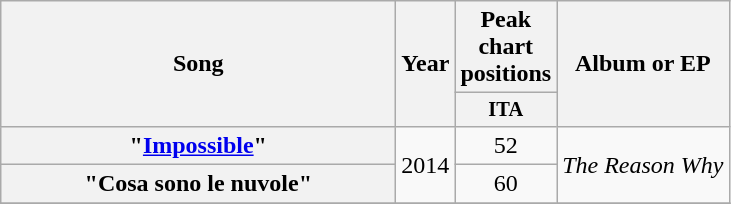<table class="wikitable plainrowheaders" style="text-align:center;">
<tr>
<th scope="col" rowspan="2" style="width:16em;">Song</th>
<th scope="col" rowspan="2">Year</th>
<th scope="col">Peak chart positions</th>
<th scope="col" rowspan="2">Album or EP</th>
</tr>
<tr>
<th scope="col" style="width:3em;font-size:85%;">ITA<br></th>
</tr>
<tr>
<th scope="row">"<a href='#'>Impossible</a>"</th>
<td rowspan="2">2014</td>
<td>52</td>
<td rowspan="2"><em>The Reason Why</em></td>
</tr>
<tr>
<th scope="row">"Cosa sono le nuvole"</th>
<td>60</td>
</tr>
<tr>
</tr>
</table>
